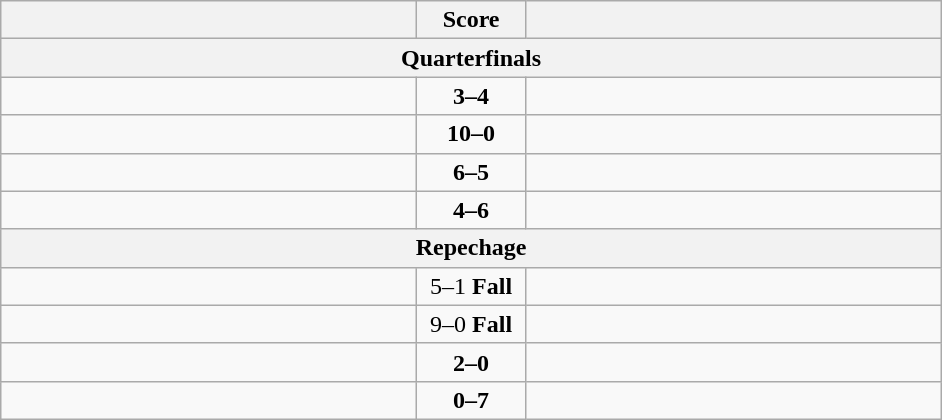<table class="wikitable" style="text-align: left;">
<tr>
<th align="right" width="270"></th>
<th width="65">Score</th>
<th align="left" width="270"></th>
</tr>
<tr>
<th colspan="3">Quarterfinals</th>
</tr>
<tr>
<td></td>
<td align=center><strong>3–4</strong></td>
<td><strong></strong></td>
</tr>
<tr>
<td><strong></strong></td>
<td align=center><strong>10–0</strong></td>
<td></td>
</tr>
<tr>
<td><strong></strong></td>
<td align=center><strong>6–5</strong></td>
<td></td>
</tr>
<tr>
<td></td>
<td align=center><strong>4–6</strong></td>
<td><strong></strong></td>
</tr>
<tr>
<th colspan="3">Repechage</th>
</tr>
<tr>
<td><strong></strong></td>
<td align=center>5–1 <strong>Fall</strong></td>
<td></td>
</tr>
<tr>
<td><strong></strong></td>
<td align=center>9–0 <strong>Fall</strong></td>
<td></td>
</tr>
<tr>
<td><strong></strong></td>
<td align=center><strong>2–0</strong></td>
<td></td>
</tr>
<tr>
<td></td>
<td align=center><strong>0–7</strong></td>
<td><strong></strong></td>
</tr>
</table>
